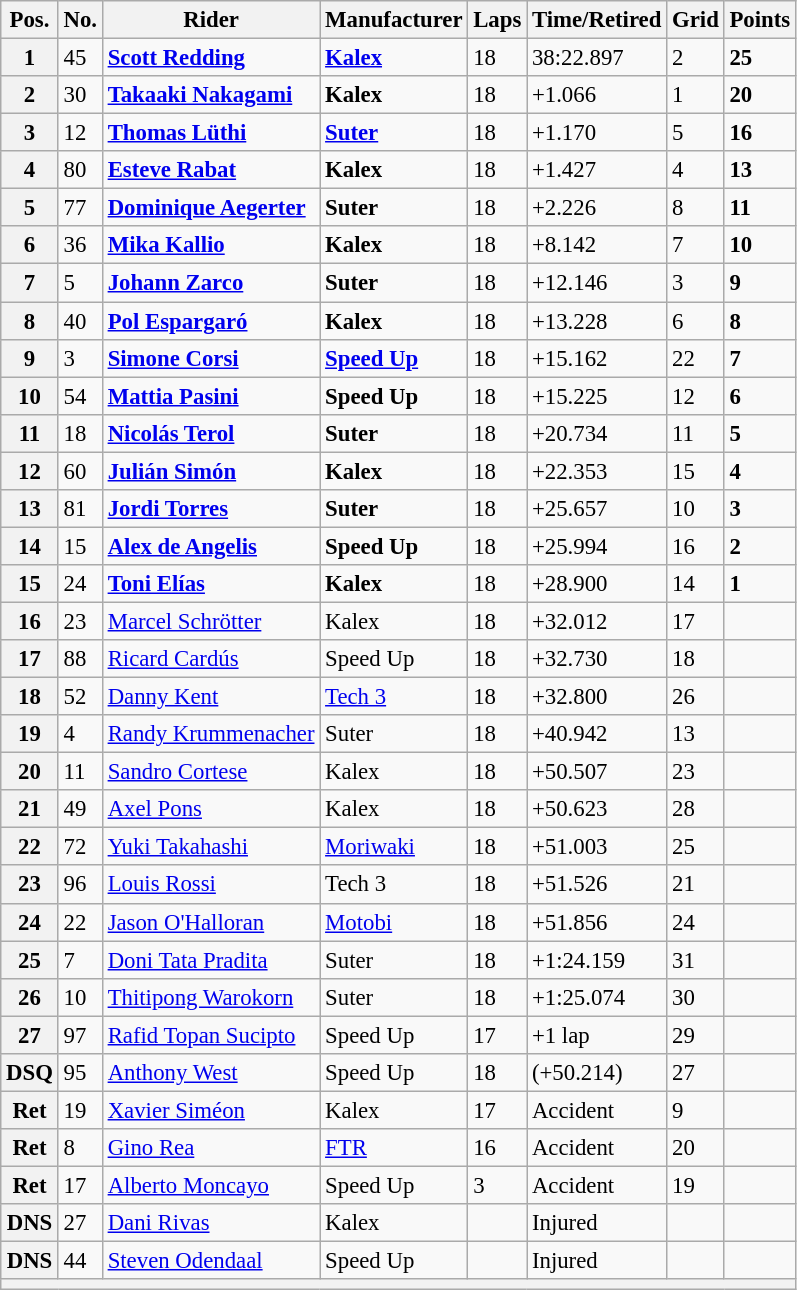<table class="wikitable" style="font-size: 95%;">
<tr>
<th>Pos.</th>
<th>No.</th>
<th>Rider</th>
<th>Manufacturer</th>
<th>Laps</th>
<th>Time/Retired</th>
<th>Grid</th>
<th>Points</th>
</tr>
<tr>
<th>1</th>
<td>45</td>
<td> <strong><a href='#'>Scott Redding</a></strong></td>
<td><strong><a href='#'>Kalex</a></strong></td>
<td>18</td>
<td>38:22.897</td>
<td>2</td>
<td><strong>25</strong></td>
</tr>
<tr>
<th>2</th>
<td>30</td>
<td> <strong><a href='#'>Takaaki Nakagami</a></strong></td>
<td><strong>Kalex</strong></td>
<td>18</td>
<td>+1.066</td>
<td>1</td>
<td><strong>20</strong></td>
</tr>
<tr>
<th>3</th>
<td>12</td>
<td> <strong><a href='#'>Thomas Lüthi</a></strong></td>
<td><strong><a href='#'>Suter</a></strong></td>
<td>18</td>
<td>+1.170</td>
<td>5</td>
<td><strong>16</strong></td>
</tr>
<tr>
<th>4</th>
<td>80</td>
<td> <strong><a href='#'>Esteve Rabat</a></strong></td>
<td><strong>Kalex</strong></td>
<td>18</td>
<td>+1.427</td>
<td>4</td>
<td><strong>13</strong></td>
</tr>
<tr>
<th>5</th>
<td>77</td>
<td> <strong><a href='#'>Dominique Aegerter</a></strong></td>
<td><strong>Suter</strong></td>
<td>18</td>
<td>+2.226</td>
<td>8</td>
<td><strong>11</strong></td>
</tr>
<tr>
<th>6</th>
<td>36</td>
<td> <strong><a href='#'>Mika Kallio</a></strong></td>
<td><strong>Kalex</strong></td>
<td>18</td>
<td>+8.142</td>
<td>7</td>
<td><strong>10</strong></td>
</tr>
<tr>
<th>7</th>
<td>5</td>
<td> <strong><a href='#'>Johann Zarco</a></strong></td>
<td><strong>Suter</strong></td>
<td>18</td>
<td>+12.146</td>
<td>3</td>
<td><strong>9</strong></td>
</tr>
<tr>
<th>8</th>
<td>40</td>
<td> <strong><a href='#'>Pol Espargaró</a></strong></td>
<td><strong>Kalex</strong></td>
<td>18</td>
<td>+13.228</td>
<td>6</td>
<td><strong>8</strong></td>
</tr>
<tr>
<th>9</th>
<td>3</td>
<td> <strong><a href='#'>Simone Corsi</a></strong></td>
<td><strong><a href='#'>Speed Up</a></strong></td>
<td>18</td>
<td>+15.162</td>
<td>22</td>
<td><strong>7</strong></td>
</tr>
<tr>
<th>10</th>
<td>54</td>
<td> <strong><a href='#'>Mattia Pasini</a></strong></td>
<td><strong>Speed Up</strong></td>
<td>18</td>
<td>+15.225</td>
<td>12</td>
<td><strong>6</strong></td>
</tr>
<tr>
<th>11</th>
<td>18</td>
<td> <strong><a href='#'>Nicolás Terol</a></strong></td>
<td><strong>Suter</strong></td>
<td>18</td>
<td>+20.734</td>
<td>11</td>
<td><strong>5</strong></td>
</tr>
<tr>
<th>12</th>
<td>60</td>
<td> <strong><a href='#'>Julián Simón</a></strong></td>
<td><strong>Kalex</strong></td>
<td>18</td>
<td>+22.353</td>
<td>15</td>
<td><strong>4</strong></td>
</tr>
<tr>
<th>13</th>
<td>81</td>
<td> <strong><a href='#'>Jordi Torres</a></strong></td>
<td><strong>Suter</strong></td>
<td>18</td>
<td>+25.657</td>
<td>10</td>
<td><strong>3</strong></td>
</tr>
<tr>
<th>14</th>
<td>15</td>
<td> <strong><a href='#'>Alex de Angelis</a></strong></td>
<td><strong>Speed Up</strong></td>
<td>18</td>
<td>+25.994</td>
<td>16</td>
<td><strong>2</strong></td>
</tr>
<tr>
<th>15</th>
<td>24</td>
<td> <strong><a href='#'>Toni Elías</a></strong></td>
<td><strong>Kalex</strong></td>
<td>18</td>
<td>+28.900</td>
<td>14</td>
<td><strong>1</strong></td>
</tr>
<tr>
<th>16</th>
<td>23</td>
<td> <a href='#'>Marcel Schrötter</a></td>
<td>Kalex</td>
<td>18</td>
<td>+32.012</td>
<td>17</td>
<td></td>
</tr>
<tr>
<th>17</th>
<td>88</td>
<td> <a href='#'>Ricard Cardús</a></td>
<td>Speed Up</td>
<td>18</td>
<td>+32.730</td>
<td>18</td>
<td></td>
</tr>
<tr>
<th>18</th>
<td>52</td>
<td> <a href='#'>Danny Kent</a></td>
<td><a href='#'>Tech 3</a></td>
<td>18</td>
<td>+32.800</td>
<td>26</td>
<td></td>
</tr>
<tr>
<th>19</th>
<td>4</td>
<td> <a href='#'>Randy Krummenacher</a></td>
<td>Suter</td>
<td>18</td>
<td>+40.942</td>
<td>13</td>
<td></td>
</tr>
<tr>
<th>20</th>
<td>11</td>
<td> <a href='#'>Sandro Cortese</a></td>
<td>Kalex</td>
<td>18</td>
<td>+50.507</td>
<td>23</td>
<td></td>
</tr>
<tr>
<th>21</th>
<td>49</td>
<td> <a href='#'>Axel Pons</a></td>
<td>Kalex</td>
<td>18</td>
<td>+50.623</td>
<td>28</td>
<td></td>
</tr>
<tr>
<th>22</th>
<td>72</td>
<td> <a href='#'>Yuki Takahashi</a></td>
<td><a href='#'>Moriwaki</a></td>
<td>18</td>
<td>+51.003</td>
<td>25</td>
<td></td>
</tr>
<tr>
<th>23</th>
<td>96</td>
<td> <a href='#'>Louis Rossi</a></td>
<td>Tech 3</td>
<td>18</td>
<td>+51.526</td>
<td>21</td>
<td></td>
</tr>
<tr>
<th>24</th>
<td>22</td>
<td> <a href='#'>Jason O'Halloran</a></td>
<td><a href='#'>Motobi</a></td>
<td>18</td>
<td>+51.856</td>
<td>24</td>
<td></td>
</tr>
<tr>
<th>25</th>
<td>7</td>
<td> <a href='#'>Doni Tata Pradita</a></td>
<td>Suter</td>
<td>18</td>
<td>+1:24.159</td>
<td>31</td>
<td></td>
</tr>
<tr>
<th>26</th>
<td>10</td>
<td> <a href='#'>Thitipong Warokorn</a></td>
<td>Suter</td>
<td>18</td>
<td>+1:25.074</td>
<td>30</td>
<td></td>
</tr>
<tr>
<th>27</th>
<td>97</td>
<td> <a href='#'>Rafid Topan Sucipto</a></td>
<td>Speed Up</td>
<td>17</td>
<td>+1 lap</td>
<td>29</td>
<td></td>
</tr>
<tr>
<th>DSQ</th>
<td>95</td>
<td> <a href='#'>Anthony West</a></td>
<td>Speed Up</td>
<td>18</td>
<td>(+50.214)</td>
<td>27</td>
<td></td>
</tr>
<tr>
<th>Ret</th>
<td>19</td>
<td> <a href='#'>Xavier Siméon</a></td>
<td>Kalex</td>
<td>17</td>
<td>Accident</td>
<td>9</td>
<td></td>
</tr>
<tr>
<th>Ret</th>
<td>8</td>
<td> <a href='#'>Gino Rea</a></td>
<td><a href='#'>FTR</a></td>
<td>16</td>
<td>Accident</td>
<td>20</td>
<td></td>
</tr>
<tr>
<th>Ret</th>
<td>17</td>
<td> <a href='#'>Alberto Moncayo</a></td>
<td>Speed Up</td>
<td>3</td>
<td>Accident</td>
<td>19</td>
<td></td>
</tr>
<tr>
<th>DNS</th>
<td>27</td>
<td> <a href='#'>Dani Rivas</a></td>
<td>Kalex</td>
<td></td>
<td>Injured</td>
<td></td>
<td></td>
</tr>
<tr>
<th>DNS</th>
<td>44</td>
<td> <a href='#'>Steven Odendaal</a></td>
<td>Speed Up</td>
<td></td>
<td>Injured</td>
<td></td>
<td></td>
</tr>
<tr>
<th colspan=8></th>
</tr>
</table>
